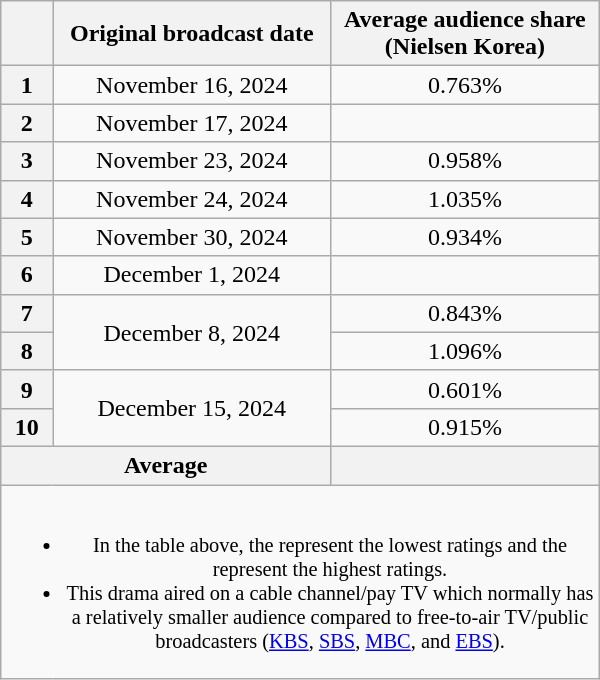<table class="wikitable" style="width:400px; text-align:center">
<tr>
<th scope="col"></th>
<th scope="col">Original broadcast date</th>
<th scope="col">Average audience share<br>(Nielsen Korea)</th>
</tr>
<tr>
<th scope="col">1</th>
<td>November 16, 2024</td>
<td>0.763% </td>
</tr>
<tr>
<th scope="col">2</th>
<td>November 17, 2024</td>
<td><strong></strong> </td>
</tr>
<tr>
<th scope="col">3</th>
<td>November 23, 2024</td>
<td>0.958% </td>
</tr>
<tr>
<th scope="col">4</th>
<td>November 24, 2024</td>
<td>1.035% </td>
</tr>
<tr>
<th scope="col">5</th>
<td>November 30, 2024</td>
<td>0.934% </td>
</tr>
<tr>
<th scope="col">6</th>
<td>December 1, 2024</td>
<td><strong></strong> </td>
</tr>
<tr>
<th scope="col">7</th>
<td rowspan="2">December 8, 2024</td>
<td>0.843% </td>
</tr>
<tr>
<th scope="col">8</th>
<td>1.096% </td>
</tr>
<tr>
<th scope="col">9</th>
<td rowspan="2">December 15, 2024</td>
<td>0.601% </td>
</tr>
<tr>
<th scope="col">10</th>
<td>0.915% </td>
</tr>
<tr>
<th scope="col" colspan="2">Average</th>
<th scope="col"></th>
</tr>
<tr>
<td colspan="3" style="font-size:85%"><br><ul><li>In the table above, the <strong></strong> represent the lowest ratings and the <strong></strong> represent the highest ratings.</li><li>This drama aired on a cable channel/pay TV which normally has a relatively smaller audience compared to free-to-air TV/public broadcasters (<a href='#'>KBS</a>, <a href='#'>SBS</a>, <a href='#'>MBC</a>, and <a href='#'>EBS</a>).</li></ul></td>
</tr>
</table>
